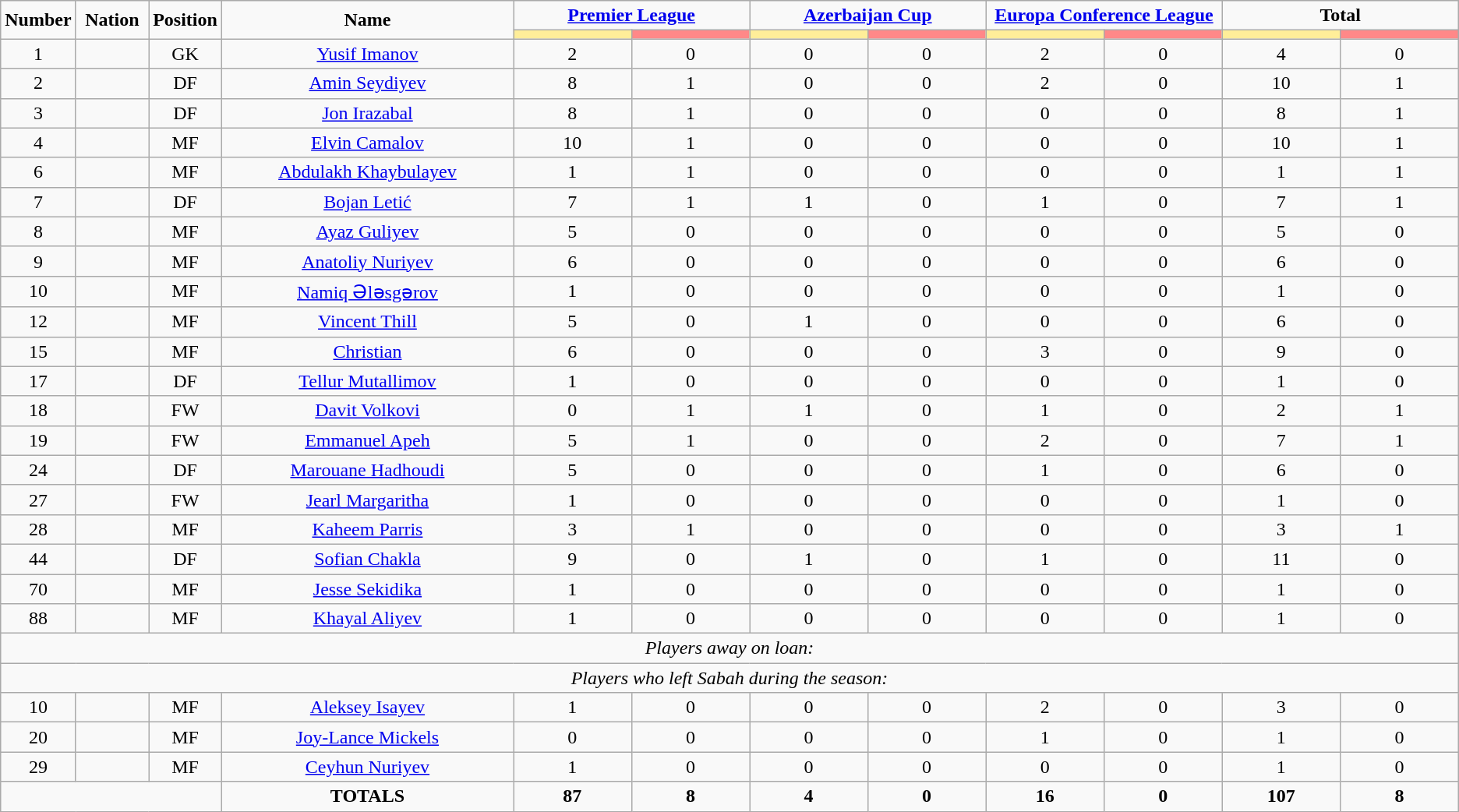<table class="wikitable" style="text-align:center;">
<tr>
<td rowspan="2"  style="width:5%; text-align:center;"><strong>Number</strong></td>
<td rowspan="2"  style="width:5%; text-align:center;"><strong>Nation</strong></td>
<td rowspan="2"  style="width:5%; text-align:center;"><strong>Position</strong></td>
<td rowspan="2"  style="width:20%; text-align:center;"><strong>Name</strong></td>
<td colspan="2" style="text-align:center;"><strong><a href='#'>Premier League</a></strong></td>
<td colspan="2" style="text-align:center;"><strong><a href='#'>Azerbaijan Cup</a></strong></td>
<td colspan="2" style="text-align:center;"><strong><a href='#'>Europa Conference League</a></strong></td>
<td colspan="2" style="text-align:center;"><strong>Total</strong></td>
</tr>
<tr>
<th style="width:60px; background:#fe9;"></th>
<th style="width:60px; background:#ff8888;"></th>
<th style="width:60px; background:#fe9;"></th>
<th style="width:60px; background:#ff8888;"></th>
<th style="width:60px; background:#fe9;"></th>
<th style="width:60px; background:#ff8888;"></th>
<th style="width:60px; background:#fe9;"></th>
<th style="width:60px; background:#ff8888;"></th>
</tr>
<tr>
<td>1</td>
<td></td>
<td>GK</td>
<td><a href='#'>Yusif Imanov</a></td>
<td>2</td>
<td>0</td>
<td>0</td>
<td>0</td>
<td>2</td>
<td>0</td>
<td>4</td>
<td>0</td>
</tr>
<tr>
<td>2</td>
<td></td>
<td>DF</td>
<td><a href='#'>Amin Seydiyev</a></td>
<td>8</td>
<td>1</td>
<td>0</td>
<td>0</td>
<td>2</td>
<td>0</td>
<td>10</td>
<td>1</td>
</tr>
<tr>
<td>3</td>
<td></td>
<td>DF</td>
<td><a href='#'>Jon Irazabal</a></td>
<td>8</td>
<td>1</td>
<td>0</td>
<td>0</td>
<td>0</td>
<td>0</td>
<td>8</td>
<td>1</td>
</tr>
<tr>
<td>4</td>
<td></td>
<td>MF</td>
<td><a href='#'>Elvin Camalov</a></td>
<td>10</td>
<td>1</td>
<td>0</td>
<td>0</td>
<td>0</td>
<td>0</td>
<td>10</td>
<td>1</td>
</tr>
<tr>
<td>6</td>
<td></td>
<td>MF</td>
<td><a href='#'>Abdulakh Khaybulayev</a></td>
<td>1</td>
<td>1</td>
<td>0</td>
<td>0</td>
<td>0</td>
<td>0</td>
<td>1</td>
<td>1</td>
</tr>
<tr>
<td>7</td>
<td></td>
<td>DF</td>
<td><a href='#'>Bojan Letić</a></td>
<td>7</td>
<td>1</td>
<td>1</td>
<td>0</td>
<td>1</td>
<td>0</td>
<td>7</td>
<td>1</td>
</tr>
<tr>
<td>8</td>
<td></td>
<td>MF</td>
<td><a href='#'>Ayaz Guliyev</a></td>
<td>5</td>
<td>0</td>
<td>0</td>
<td>0</td>
<td>0</td>
<td>0</td>
<td>5</td>
<td>0</td>
</tr>
<tr>
<td>9</td>
<td></td>
<td>MF</td>
<td><a href='#'>Anatoliy Nuriyev</a></td>
<td>6</td>
<td>0</td>
<td>0</td>
<td>0</td>
<td>0</td>
<td>0</td>
<td>6</td>
<td>0</td>
</tr>
<tr>
<td>10</td>
<td></td>
<td>MF</td>
<td><a href='#'>Namiq Ələsgərov</a></td>
<td>1</td>
<td>0</td>
<td>0</td>
<td>0</td>
<td>0</td>
<td>0</td>
<td>1</td>
<td>0</td>
</tr>
<tr>
<td>12</td>
<td></td>
<td>MF</td>
<td><a href='#'>Vincent Thill</a></td>
<td>5</td>
<td>0</td>
<td>1</td>
<td>0</td>
<td>0</td>
<td>0</td>
<td>6</td>
<td>0</td>
</tr>
<tr>
<td>15</td>
<td></td>
<td>MF</td>
<td><a href='#'>Christian</a></td>
<td>6</td>
<td>0</td>
<td>0</td>
<td>0</td>
<td>3</td>
<td>0</td>
<td>9</td>
<td>0</td>
</tr>
<tr>
<td>17</td>
<td></td>
<td>DF</td>
<td><a href='#'>Tellur Mutallimov</a></td>
<td>1</td>
<td>0</td>
<td>0</td>
<td>0</td>
<td>0</td>
<td>0</td>
<td>1</td>
<td>0</td>
</tr>
<tr>
<td>18</td>
<td></td>
<td>FW</td>
<td><a href='#'>Davit Volkovi</a></td>
<td>0</td>
<td>1</td>
<td>1</td>
<td>0</td>
<td>1</td>
<td>0</td>
<td>2</td>
<td>1</td>
</tr>
<tr>
<td>19</td>
<td></td>
<td>FW</td>
<td><a href='#'>Emmanuel Apeh</a></td>
<td>5</td>
<td>1</td>
<td>0</td>
<td>0</td>
<td>2</td>
<td>0</td>
<td>7</td>
<td>1</td>
</tr>
<tr>
<td>24</td>
<td></td>
<td>DF</td>
<td><a href='#'>Marouane Hadhoudi</a></td>
<td>5</td>
<td>0</td>
<td>0</td>
<td>0</td>
<td>1</td>
<td>0</td>
<td>6</td>
<td>0</td>
</tr>
<tr>
<td>27</td>
<td></td>
<td>FW</td>
<td><a href='#'>Jearl Margaritha</a></td>
<td>1</td>
<td>0</td>
<td>0</td>
<td>0</td>
<td>0</td>
<td>0</td>
<td>1</td>
<td>0</td>
</tr>
<tr>
<td>28</td>
<td></td>
<td>MF</td>
<td><a href='#'>Kaheem Parris</a></td>
<td>3</td>
<td>1</td>
<td>0</td>
<td>0</td>
<td>0</td>
<td>0</td>
<td>3</td>
<td>1</td>
</tr>
<tr>
<td>44</td>
<td></td>
<td>DF</td>
<td><a href='#'>Sofian Chakla</a></td>
<td>9</td>
<td>0</td>
<td>1</td>
<td>0</td>
<td>1</td>
<td>0</td>
<td>11</td>
<td>0</td>
</tr>
<tr>
<td>70</td>
<td></td>
<td>MF</td>
<td><a href='#'>Jesse Sekidika</a></td>
<td>1</td>
<td>0</td>
<td>0</td>
<td>0</td>
<td>0</td>
<td>0</td>
<td>1</td>
<td>0</td>
</tr>
<tr>
<td>88</td>
<td></td>
<td>MF</td>
<td><a href='#'>Khayal Aliyev</a></td>
<td>1</td>
<td>0</td>
<td>0</td>
<td>0</td>
<td>0</td>
<td>0</td>
<td>1</td>
<td>0</td>
</tr>
<tr>
<td colspan="16"><em>Players away on loan:</em></td>
</tr>
<tr>
<td colspan="16"><em>Players who left Sabah during the season:</em></td>
</tr>
<tr>
<td>10</td>
<td></td>
<td>MF</td>
<td><a href='#'>Aleksey Isayev</a></td>
<td>1</td>
<td>0</td>
<td>0</td>
<td>0</td>
<td>2</td>
<td>0</td>
<td>3</td>
<td>0</td>
</tr>
<tr>
<td>20</td>
<td></td>
<td>MF</td>
<td><a href='#'>Joy-Lance Mickels</a></td>
<td>0</td>
<td>0</td>
<td>0</td>
<td>0</td>
<td>1</td>
<td>0</td>
<td>1</td>
<td>0</td>
</tr>
<tr>
<td>29</td>
<td></td>
<td>MF</td>
<td><a href='#'>Ceyhun Nuriyev</a></td>
<td>1</td>
<td>0</td>
<td>0</td>
<td>0</td>
<td>0</td>
<td>0</td>
<td>1</td>
<td>0</td>
</tr>
<tr>
<td colspan="3"></td>
<td><strong>TOTALS</strong></td>
<td><strong>87</strong></td>
<td><strong>8</strong></td>
<td><strong>4</strong></td>
<td><strong>0</strong></td>
<td><strong>16</strong></td>
<td><strong>0</strong></td>
<td><strong>107</strong></td>
<td><strong>8</strong></td>
</tr>
</table>
